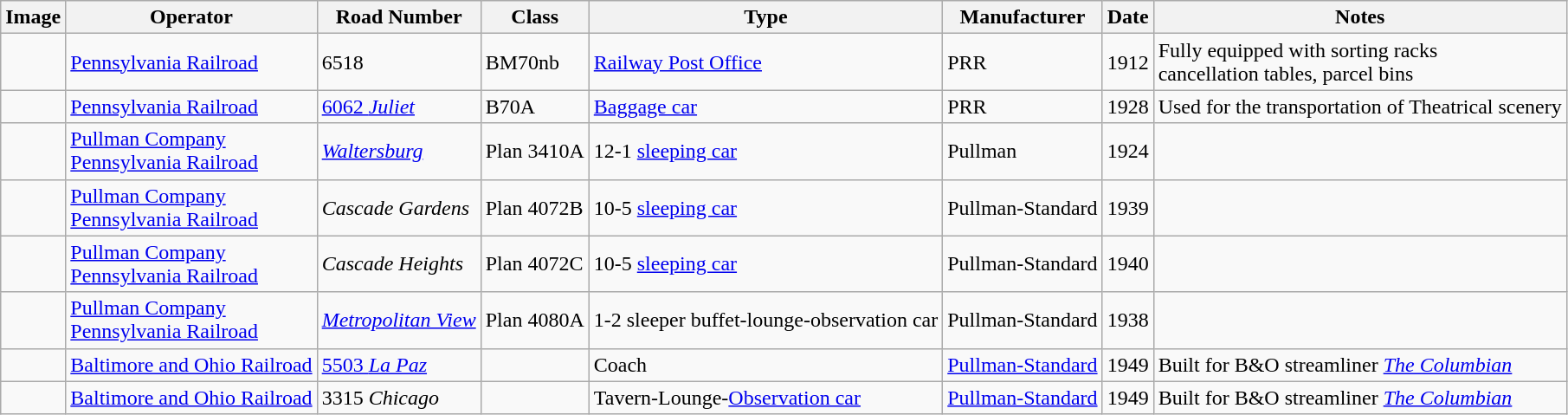<table class="wikitable">
<tr>
<th>Image</th>
<th>Operator</th>
<th>Road Number</th>
<th>Class</th>
<th>Type</th>
<th>Manufacturer</th>
<th>Date</th>
<th>Notes</th>
</tr>
<tr>
<td></td>
<td><a href='#'>Pennsylvania Railroad</a></td>
<td>6518</td>
<td>BM70nb</td>
<td><a href='#'>Railway Post Office</a></td>
<td>PRR</td>
<td>1912</td>
<td align=left>Fully equipped with sorting racks<br>cancellation tables, parcel bins</td>
</tr>
<tr>
<td></td>
<td><a href='#'>Pennsylvania Railroad</a></td>
<td><a href='#'>6062 <em>Juliet</em></a></td>
<td>B70A</td>
<td><a href='#'>Baggage car</a></td>
<td>PRR</td>
<td>1928</td>
<td align=left>Used for the transportation of Theatrical scenery</td>
</tr>
<tr>
<td></td>
<td><a href='#'>Pullman Company</a><br><a href='#'>Pennsylvania Railroad</a></td>
<td><em><a href='#'>Waltersburg</a></em></td>
<td>Plan 3410A</td>
<td>12-1 <a href='#'>sleeping car</a></td>
<td>Pullman</td>
<td>1924</td>
<td align=left></td>
</tr>
<tr>
<td></td>
<td><a href='#'>Pullman Company</a><br><a href='#'>Pennsylvania Railroad</a></td>
<td><em>Cascade Gardens</em></td>
<td>Plan 4072B</td>
<td>10-5 <a href='#'>sleeping car</a></td>
<td>Pullman-Standard</td>
<td>1939</td>
<td align=left></td>
</tr>
<tr>
<td></td>
<td><a href='#'>Pullman Company</a><br><a href='#'>Pennsylvania Railroad</a></td>
<td><em>Cascade Heights</em></td>
<td>Plan 4072C</td>
<td>10-5 <a href='#'>sleeping car</a></td>
<td>Pullman-Standard</td>
<td>1940</td>
<td align=left></td>
</tr>
<tr>
<td></td>
<td><a href='#'>Pullman Company</a><br><a href='#'>Pennsylvania Railroad</a></td>
<td><em><a href='#'>Metropolitan View</a></em></td>
<td>Plan 4080A</td>
<td>1-2 sleeper buffet-lounge-observation car</td>
<td>Pullman-Standard</td>
<td>1938</td>
<td align=left></td>
</tr>
<tr>
<td></td>
<td><a href='#'>Baltimore and Ohio Railroad</a></td>
<td><a href='#'>5503 <em>La Paz</em></a></td>
<td></td>
<td>Coach</td>
<td><a href='#'>Pullman-Standard</a></td>
<td>1949</td>
<td align=left>Built for B&O streamliner <em><a href='#'>The Columbian</a></em></td>
</tr>
<tr>
<td></td>
<td><a href='#'>Baltimore and Ohio Railroad</a></td>
<td>3315 <em>Chicago</em></td>
<td></td>
<td>Tavern-Lounge-<a href='#'>Observation car</a></td>
<td><a href='#'>Pullman-Standard</a></td>
<td>1949</td>
<td>Built for B&O streamliner <em><a href='#'>The Columbian</a></em></td>
</tr>
</table>
